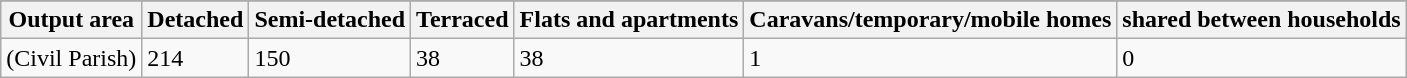<table class="wikitable">
<tr>
</tr>
<tr>
<th>Output area</th>
<th>Detached</th>
<th>Semi-detached</th>
<th>Terraced</th>
<th>Flats and apartments</th>
<th>Caravans/temporary/mobile homes</th>
<th>shared between households</th>
</tr>
<tr>
<td>(Civil Parish)</td>
<td>214</td>
<td>150</td>
<td>38</td>
<td>38</td>
<td>1</td>
<td>0</td>
</tr>
</table>
